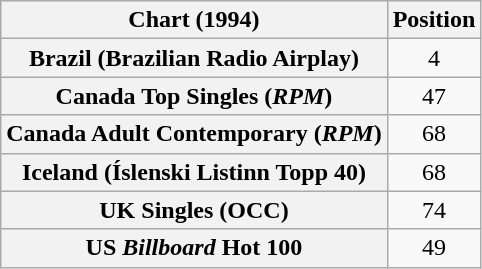<table class="wikitable sortable plainrowheaders" style="text-align:center">
<tr>
<th scope="col">Chart (1994)</th>
<th scope="col">Position</th>
</tr>
<tr>
<th scope="row">Brazil (Brazilian Radio Airplay)</th>
<td>4</td>
</tr>
<tr>
<th scope="row">Canada Top Singles (<em>RPM</em>)</th>
<td>47</td>
</tr>
<tr>
<th scope="row">Canada Adult Contemporary (<em>RPM</em>)</th>
<td>68</td>
</tr>
<tr>
<th scope="row">Iceland (Íslenski Listinn Topp 40)</th>
<td>68</td>
</tr>
<tr>
<th scope="row">UK Singles (OCC)</th>
<td>74</td>
</tr>
<tr>
<th scope="row">US <em>Billboard</em> Hot 100</th>
<td>49</td>
</tr>
</table>
